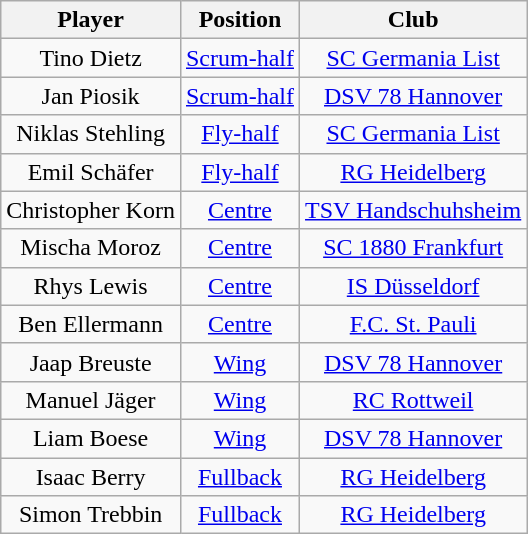<table class="wikitable" style="text-align:center">
<tr>
<th>Player</th>
<th>Position</th>
<th>Club</th>
</tr>
<tr>
<td>Tino Dietz</td>
<td><a href='#'>Scrum-half</a></td>
<td> <a href='#'>SC Germania List</a></td>
</tr>
<tr>
<td>Jan Piosik</td>
<td><a href='#'>Scrum-half</a></td>
<td> <a href='#'>DSV 78 Hannover</a></td>
</tr>
<tr>
<td>Niklas Stehling</td>
<td><a href='#'>Fly-half</a></td>
<td> <a href='#'>SC Germania List</a></td>
</tr>
<tr>
<td>Emil Schäfer</td>
<td><a href='#'>Fly-half</a></td>
<td> <a href='#'>RG Heidelberg</a></td>
</tr>
<tr>
<td>Christopher Korn</td>
<td><a href='#'>Centre</a></td>
<td> <a href='#'>TSV Handschuhsheim</a></td>
</tr>
<tr>
<td>Mischa Moroz</td>
<td><a href='#'>Centre</a></td>
<td> <a href='#'>SC 1880 Frankfurt</a></td>
</tr>
<tr>
<td>Rhys Lewis</td>
<td><a href='#'>Centre</a></td>
<td> <a href='#'>IS Düsseldorf</a></td>
</tr>
<tr>
<td>Ben Ellermann</td>
<td><a href='#'>Centre</a></td>
<td> <a href='#'>F.C. St. Pauli</a></td>
</tr>
<tr>
<td>Jaap Breuste</td>
<td><a href='#'>Wing</a></td>
<td> <a href='#'>DSV 78 Hannover</a></td>
</tr>
<tr>
<td>Manuel Jäger</td>
<td><a href='#'>Wing</a></td>
<td> <a href='#'>RC Rottweil</a></td>
</tr>
<tr>
<td>Liam Boese</td>
<td><a href='#'>Wing</a></td>
<td> <a href='#'>DSV 78 Hannover</a></td>
</tr>
<tr>
<td>Isaac Berry</td>
<td><a href='#'>Fullback</a></td>
<td> <a href='#'>RG Heidelberg</a></td>
</tr>
<tr>
<td>Simon Trebbin</td>
<td><a href='#'>Fullback</a></td>
<td> <a href='#'>RG Heidelberg</a></td>
</tr>
</table>
